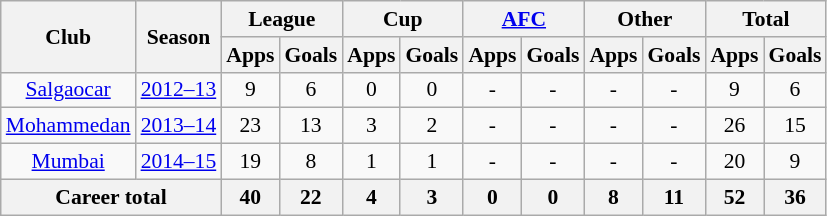<table class="wikitable" style="font-size:90%; text-align:center;">
<tr>
<th rowspan="2">Club</th>
<th rowspan="2">Season</th>
<th colspan="2">League</th>
<th colspan="2">Cup</th>
<th colspan="2"><a href='#'>AFC</a></th>
<th colspan="2">Other</th>
<th colspan="2">Total</th>
</tr>
<tr>
<th>Apps</th>
<th>Goals</th>
<th>Apps</th>
<th>Goals</th>
<th>Apps</th>
<th>Goals</th>
<th>Apps</th>
<th>Goals</th>
<th>Apps</th>
<th>Goals</th>
</tr>
<tr>
<td><a href='#'>Salgaocar</a></td>
<td><a href='#'>2012–13</a></td>
<td>9</td>
<td>6</td>
<td>0</td>
<td>0</td>
<td>-</td>
<td>-</td>
<td>-</td>
<td>-</td>
<td>9</td>
<td>6</td>
</tr>
<tr>
<td><a href='#'>Mohammedan</a></td>
<td><a href='#'>2013–14</a></td>
<td>23</td>
<td>13</td>
<td>3</td>
<td>2</td>
<td>-</td>
<td>-</td>
<td>-</td>
<td>-</td>
<td>26</td>
<td>15</td>
</tr>
<tr>
<td><a href='#'>Mumbai</a></td>
<td><a href='#'>2014–15</a></td>
<td>19</td>
<td>8</td>
<td>1</td>
<td>1</td>
<td>-</td>
<td>-</td>
<td>-</td>
<td>-</td>
<td>20</td>
<td>9</td>
</tr>
<tr>
<th colspan="2">Career total</th>
<th>40</th>
<th>22</th>
<th>4</th>
<th>3</th>
<th>0</th>
<th>0</th>
<th>8</th>
<th>11</th>
<th>52</th>
<th>36</th>
</tr>
</table>
